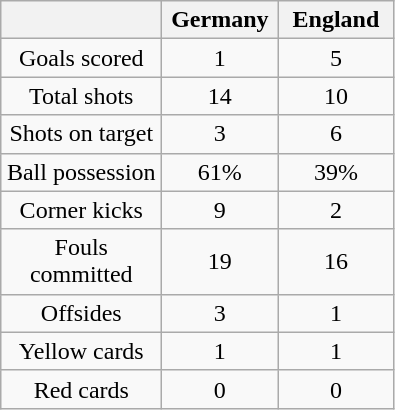<table class="wikitable" style="text-align: center">
<tr>
<th width=100></th>
<th width=70>Germany</th>
<th width=70>England</th>
</tr>
<tr>
<td>Goals scored</td>
<td>1</td>
<td>5</td>
</tr>
<tr>
<td>Total shots</td>
<td>14</td>
<td>10</td>
</tr>
<tr>
<td>Shots on target</td>
<td>3</td>
<td>6</td>
</tr>
<tr>
<td>Ball possession</td>
<td>61%</td>
<td>39%</td>
</tr>
<tr>
<td>Corner kicks</td>
<td>9</td>
<td>2</td>
</tr>
<tr>
<td>Fouls committed</td>
<td>19</td>
<td>16</td>
</tr>
<tr>
<td>Offsides</td>
<td>3</td>
<td>1</td>
</tr>
<tr>
<td>Yellow cards</td>
<td>1</td>
<td>1</td>
</tr>
<tr>
<td>Red cards</td>
<td>0</td>
<td>0</td>
</tr>
</table>
